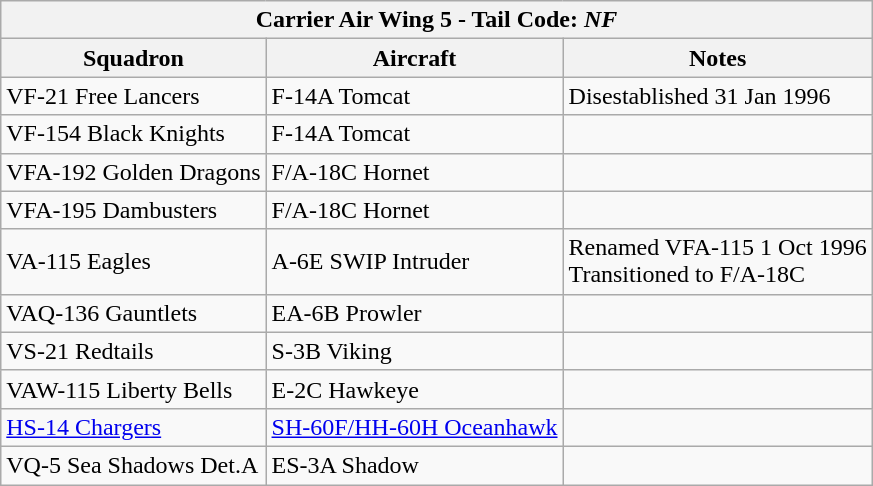<table class="wikitable">
<tr>
<th colspan="3">Carrier Air Wing 5 - Tail Code: <em>NF</em></th>
</tr>
<tr>
<th>Squadron</th>
<th>Aircraft</th>
<th>Notes</th>
</tr>
<tr>
<td>VF-21 Free Lancers</td>
<td>F-14A Tomcat</td>
<td>Disestablished 31 Jan 1996</td>
</tr>
<tr>
<td>VF-154 Black Knights</td>
<td>F-14A Tomcat</td>
<td></td>
</tr>
<tr>
<td>VFA-192 Golden Dragons</td>
<td>F/A-18C Hornet</td>
<td></td>
</tr>
<tr>
<td>VFA-195 Dambusters</td>
<td>F/A-18C Hornet</td>
<td></td>
</tr>
<tr>
<td>VA-115 Eagles</td>
<td>A-6E SWIP Intruder</td>
<td>Renamed VFA-115 1 Oct 1996<br>Transitioned to F/A-18C</td>
</tr>
<tr>
<td>VAQ-136 Gauntlets</td>
<td>EA-6B Prowler</td>
<td></td>
</tr>
<tr>
<td>VS-21 Redtails</td>
<td>S-3B Viking</td>
<td></td>
</tr>
<tr>
<td>VAW-115 Liberty Bells</td>
<td>E-2C Hawkeye</td>
<td></td>
</tr>
<tr>
<td><a href='#'>HS-14 Chargers</a></td>
<td><a href='#'>SH-60F/HH-60H Oceanhawk</a></td>
<td></td>
</tr>
<tr>
<td>VQ-5 Sea Shadows Det.A</td>
<td>ES-3A Shadow</td>
<td></td>
</tr>
</table>
